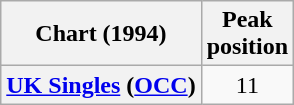<table class="wikitable sortable plainrowheaders" style="text-align:center">
<tr>
<th>Chart (1994)</th>
<th>Peak<br>position</th>
</tr>
<tr>
<th scope="row"><a href='#'>UK Singles</a> (<a href='#'>OCC</a>)</th>
<td>11</td>
</tr>
</table>
